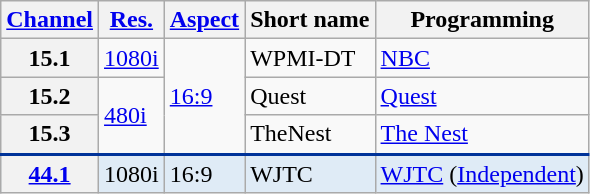<table class="wikitable">
<tr>
<th scope = "col"><a href='#'>Channel</a></th>
<th scope = "col"><a href='#'>Res.</a></th>
<th scope = "col"><a href='#'>Aspect</a></th>
<th scope = "col">Short name</th>
<th scope = "col">Programming</th>
</tr>
<tr>
<th scope = "row">15.1</th>
<td><a href='#'>1080i</a></td>
<td rowspan=3><a href='#'>16:9</a></td>
<td>WPMI-DT</td>
<td><a href='#'>NBC</a></td>
</tr>
<tr>
<th scope = "row">15.2</th>
<td rowspan=2><a href='#'>480i</a></td>
<td>Quest</td>
<td><a href='#'>Quest</a></td>
</tr>
<tr>
<th scope = "row">15.3</th>
<td>TheNest</td>
<td><a href='#'>The Nest</a></td>
</tr>
<tr style="background-color:#DFEBF6; border-top: 2px solid #003399;">
<th scope = "row"><a href='#'>44.1</a></th>
<td>1080i</td>
<td>16:9</td>
<td>WJTC</td>
<td><a href='#'>WJTC</a> (<a href='#'>Independent</a>)</td>
</tr>
</table>
